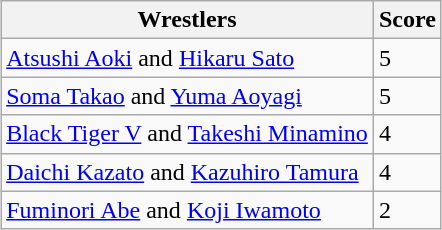<table class="wikitable" style="margin: 1em auto 1em auto">
<tr>
<th>Wrestlers</th>
<th>Score</th>
</tr>
<tr>
<td><a href='#'>Atsushi Aoki</a> and <a href='#'>Hikaru Sato</a><br></td>
<td>5</td>
</tr>
<tr>
<td><a href='#'>Soma Takao</a> and <a href='#'>Yuma Aoyagi</a></td>
<td>5</td>
</tr>
<tr>
<td><a href='#'>Black Tiger V</a> and <a href='#'>Takeshi Minamino</a></td>
<td>4</td>
</tr>
<tr>
<td><a href='#'>Daichi Kazato</a> and <a href='#'>Kazuhiro Tamura</a><br></td>
<td>4</td>
</tr>
<tr>
<td><a href='#'>Fuminori Abe</a> and <a href='#'>Koji Iwamoto</a></td>
<td>2</td>
</tr>
</table>
